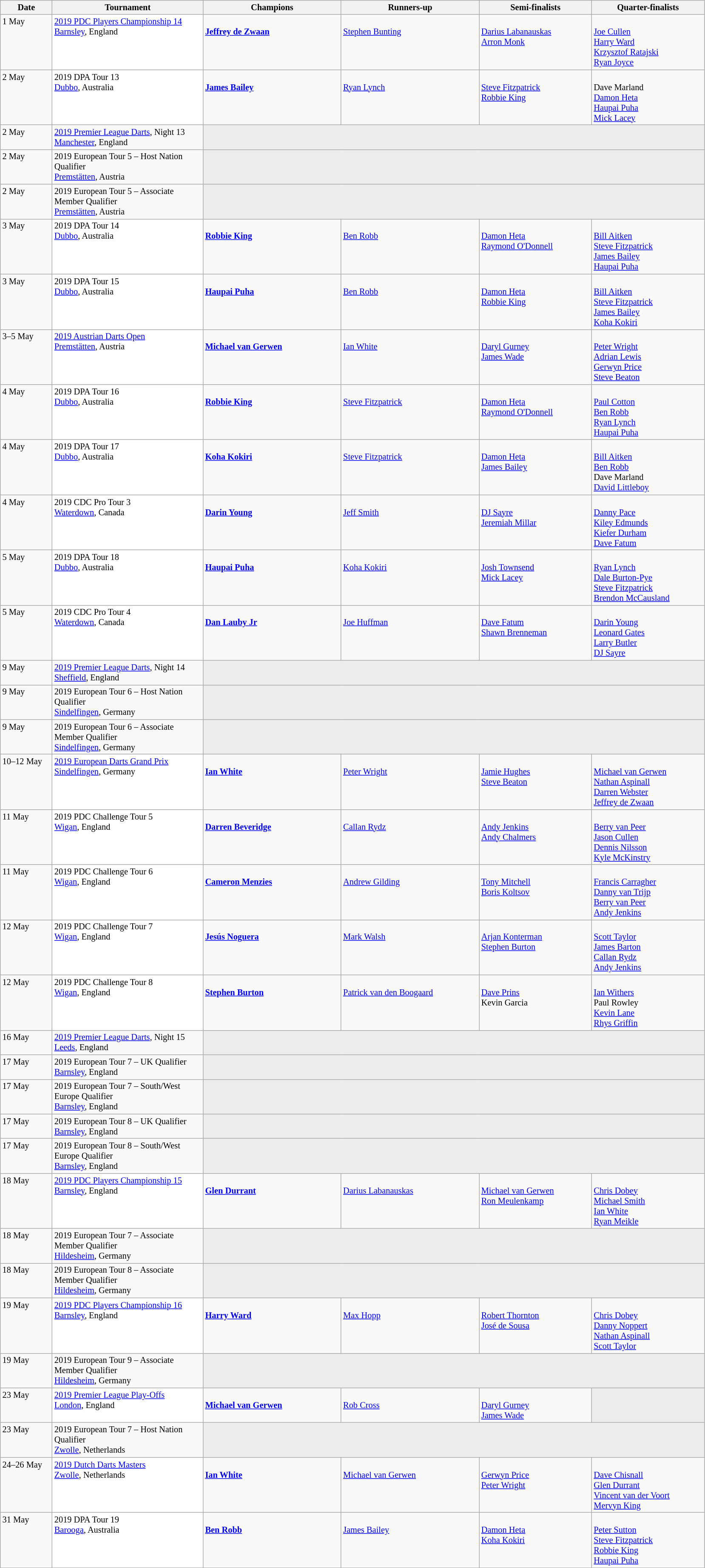<table class=wikitable style=font-size:85%>
<tr>
<th width=75>Date</th>
<th width=230>Tournament</th>
<th width=210>Champions</th>
<th width=210>Runners-up</th>
<th width=170>Semi-finalists</th>
<th width=170>Quarter-finalists</th>
</tr>
<tr valign="top">
<td>1 May</td>
<td bgcolor="#ffffff"><a href='#'>2019 PDC Players Championship 14</a><br><a href='#'>Barnsley</a>, England</td>
<td><br> <strong><a href='#'>Jeffrey de Zwaan</a></strong></td>
<td><br> <a href='#'>Stephen Bunting</a></td>
<td><br> <a href='#'>Darius Labanauskas</a> <br>
 <a href='#'>Arron Monk</a></td>
<td><br> <a href='#'>Joe Cullen</a> <br>
 <a href='#'>Harry Ward</a> <br>
 <a href='#'>Krzysztof Ratajski</a> <br>
 <a href='#'>Ryan Joyce</a></td>
</tr>
<tr valign="top">
<td>2 May</td>
<td bgcolor="#ffffff">2019 DPA Tour 13<br><a href='#'>Dubbo</a>, Australia</td>
<td><br> <strong><a href='#'>James Bailey</a></strong></td>
<td><br> <a href='#'>Ryan Lynch</a></td>
<td><br> <a href='#'>Steve Fitzpatrick</a> <br>
 <a href='#'>Robbie King</a></td>
<td><br> Dave Marland <br>
 <a href='#'>Damon Heta</a> <br>
 <a href='#'>Haupai Puha</a> <br>
 <a href='#'>Mick Lacey</a></td>
</tr>
<tr valign="top">
<td rowspan=1>2 May</td>
<td><a href='#'>2019 Premier League Darts</a>, Night 13 <br><a href='#'>Manchester</a>, England</td>
<td colspan=4 bgcolor="#ededed"></td>
</tr>
<tr valign="top">
<td rowspan=1>2 May</td>
<td>2019 European Tour 5 – Host Nation Qualifier <br><a href='#'>Premstätten</a>, Austria</td>
<td colspan=4 bgcolor="#ededed"></td>
</tr>
<tr valign="top">
<td rowspan=1>2 May</td>
<td>2019 European Tour 5 – Associate Member Qualifier <br><a href='#'>Premstätten</a>, Austria</td>
<td colspan=4 bgcolor="#ededed"></td>
</tr>
<tr valign="top">
<td>3 May</td>
<td bgcolor="#ffffff">2019 DPA Tour 14<br><a href='#'>Dubbo</a>, Australia</td>
<td><br> <strong><a href='#'>Robbie King</a></strong></td>
<td><br> <a href='#'>Ben Robb</a></td>
<td><br> <a href='#'>Damon Heta</a> <br>
 <a href='#'>Raymond O'Donnell</a></td>
<td><br> <a href='#'>Bill Aitken</a> <br>
 <a href='#'>Steve Fitzpatrick</a> <br>
 <a href='#'>James Bailey</a> <br>
 <a href='#'>Haupai Puha</a></td>
</tr>
<tr valign="top">
<td>3 May</td>
<td bgcolor="#ffffff">2019 DPA Tour 15<br><a href='#'>Dubbo</a>, Australia</td>
<td><br> <strong><a href='#'>Haupai Puha</a></strong></td>
<td><br> <a href='#'>Ben Robb</a></td>
<td><br> <a href='#'>Damon Heta</a> <br>
 <a href='#'>Robbie King</a></td>
<td><br> <a href='#'>Bill Aitken</a> <br>
 <a href='#'>Steve Fitzpatrick</a> <br>
 <a href='#'>James Bailey</a> <br>
 <a href='#'>Koha Kokiri</a></td>
</tr>
<tr valign="top">
<td>3–5 May</td>
<td bgcolor="#ffffff"><a href='#'>2019 Austrian Darts Open</a><br><a href='#'>Premstätten</a>, Austria</td>
<td><br> <strong><a href='#'>Michael van Gerwen</a></strong></td>
<td><br> <a href='#'>Ian White</a></td>
<td><br> <a href='#'>Daryl Gurney</a> <br>
 <a href='#'>James Wade</a></td>
<td><br> <a href='#'>Peter Wright</a> <br>
 <a href='#'>Adrian Lewis</a> <br>
 <a href='#'>Gerwyn Price</a> <br>
 <a href='#'>Steve Beaton</a></td>
</tr>
<tr valign="top">
<td>4 May</td>
<td bgcolor="#ffffff">2019 DPA Tour 16<br><a href='#'>Dubbo</a>, Australia</td>
<td><br> <strong><a href='#'>Robbie King</a></strong></td>
<td><br> <a href='#'>Steve Fitzpatrick</a></td>
<td><br> <a href='#'>Damon Heta</a> <br>
 <a href='#'>Raymond O'Donnell</a></td>
<td><br> <a href='#'>Paul Cotton</a> <br>
 <a href='#'>Ben Robb</a> <br>
 <a href='#'>Ryan Lynch</a> <br>
 <a href='#'>Haupai Puha</a></td>
</tr>
<tr valign="top">
<td>4 May</td>
<td bgcolor="#ffffff">2019 DPA Tour 17<br><a href='#'>Dubbo</a>, Australia</td>
<td><br> <strong><a href='#'>Koha Kokiri</a></strong></td>
<td><br> <a href='#'>Steve Fitzpatrick</a></td>
<td><br> <a href='#'>Damon Heta</a> <br>
 <a href='#'>James Bailey</a></td>
<td><br> <a href='#'>Bill Aitken</a> <br>
 <a href='#'>Ben Robb</a> <br>
 Dave Marland <br>
 <a href='#'>David Littleboy</a></td>
</tr>
<tr valign="top">
<td>4 May</td>
<td bgcolor="#ffffff">2019 CDC Pro Tour 3<br><a href='#'>Waterdown</a>, Canada</td>
<td><br> <strong><a href='#'>Darin Young</a></strong></td>
<td><br> <a href='#'>Jeff Smith</a></td>
<td><br> <a href='#'>DJ Sayre</a> <br>
 <a href='#'>Jeremiah Millar</a></td>
<td><br> <a href='#'>Danny Pace</a> <br>
 <a href='#'>Kiley Edmunds</a> <br>
 <a href='#'>Kiefer Durham</a> <br>
 <a href='#'>Dave Fatum</a></td>
</tr>
<tr valign="top">
<td>5 May</td>
<td bgcolor="#ffffff">2019 DPA Tour 18<br><a href='#'>Dubbo</a>, Australia</td>
<td><br> <strong><a href='#'>Haupai Puha</a></strong></td>
<td><br> <a href='#'>Koha Kokiri</a></td>
<td><br> <a href='#'>Josh Townsend</a> <br>
 <a href='#'>Mick Lacey</a></td>
<td><br> <a href='#'>Ryan Lynch</a> <br>
 <a href='#'>Dale Burton-Pye</a> <br>
 <a href='#'>Steve Fitzpatrick</a> <br>
 <a href='#'>Brendon McCausland</a></td>
</tr>
<tr valign="top">
<td>5 May</td>
<td bgcolor="#ffffff">2019 CDC Pro Tour 4<br><a href='#'>Waterdown</a>, Canada</td>
<td><br> <strong><a href='#'>Dan Lauby Jr</a></strong></td>
<td><br> <a href='#'>Joe Huffman</a></td>
<td><br> <a href='#'>Dave Fatum</a> <br>
 <a href='#'>Shawn Brenneman</a></td>
<td><br> <a href='#'>Darin Young</a> <br>
 <a href='#'>Leonard Gates</a> <br>
 <a href='#'>Larry Butler</a> <br>
 <a href='#'>DJ Sayre</a></td>
</tr>
<tr valign="top">
<td rowspan=1>9 May</td>
<td><a href='#'>2019 Premier League Darts</a>, Night 14 <br><a href='#'>Sheffield</a>, England</td>
<td colspan=4 bgcolor="#ededed"></td>
</tr>
<tr valign="top">
<td rowspan=1>9 May</td>
<td>2019 European Tour 6 – Host Nation Qualifier <br><a href='#'>Sindelfingen</a>, Germany</td>
<td colspan=4 bgcolor="#ededed"></td>
</tr>
<tr valign="top">
<td rowspan=1>9 May</td>
<td>2019 European Tour 6 – Associate Member Qualifier <br><a href='#'>Sindelfingen</a>, Germany</td>
<td colspan=4 bgcolor="#ededed"></td>
</tr>
<tr valign="top">
<td>10–12 May</td>
<td bgcolor="#ffffff"><a href='#'>2019 European Darts Grand Prix</a><br><a href='#'>Sindelfingen</a>, Germany</td>
<td><br> <strong><a href='#'>Ian White</a></strong></td>
<td><br> <a href='#'>Peter Wright</a></td>
<td><br> <a href='#'>Jamie Hughes</a> <br>
 <a href='#'>Steve Beaton</a></td>
<td><br> <a href='#'>Michael van Gerwen</a> <br>
 <a href='#'>Nathan Aspinall</a> <br>
 <a href='#'>Darren Webster</a> <br>
 <a href='#'>Jeffrey de Zwaan</a></td>
</tr>
<tr valign="top">
<td>11 May</td>
<td bgcolor="#ffffff">2019 PDC Challenge Tour 5<br><a href='#'>Wigan</a>, England</td>
<td><br> <strong><a href='#'>Darren Beveridge</a></strong></td>
<td><br> <a href='#'>Callan Rydz</a></td>
<td><br> <a href='#'>Andy Jenkins</a> <br>
 <a href='#'>Andy Chalmers</a></td>
<td><br> <a href='#'>Berry van Peer</a> <br>
 <a href='#'>Jason Cullen</a> <br>
 <a href='#'>Dennis Nilsson</a> <br>
 <a href='#'>Kyle McKinstry</a></td>
</tr>
<tr valign="top">
<td>11 May</td>
<td bgcolor="#ffffff">2019 PDC Challenge Tour 6<br><a href='#'>Wigan</a>, England</td>
<td><br> <strong><a href='#'>Cameron Menzies</a></strong></td>
<td><br> <a href='#'>Andrew Gilding</a></td>
<td><br> <a href='#'>Tony Mitchell</a> <br>
 <a href='#'>Boris Koltsov</a></td>
<td><br> <a href='#'>Francis Carragher</a> <br>
 <a href='#'>Danny van Trijp</a> <br>
 <a href='#'>Berry van Peer</a> <br>
 <a href='#'>Andy Jenkins</a></td>
</tr>
<tr valign="top">
<td>12 May</td>
<td bgcolor="#ffffff">2019 PDC Challenge Tour 7<br><a href='#'>Wigan</a>, England</td>
<td><br> <strong><a href='#'>Jesús Noguera</a></strong></td>
<td><br> <a href='#'>Mark Walsh</a></td>
<td><br> <a href='#'>Arjan Konterman</a> <br>
 <a href='#'>Stephen Burton</a></td>
<td><br> <a href='#'>Scott Taylor</a> <br>
 <a href='#'>James Barton</a> <br>
 <a href='#'>Callan Rydz</a> <br>
 <a href='#'>Andy Jenkins</a></td>
</tr>
<tr valign="top">
<td>12 May</td>
<td bgcolor="#ffffff">2019 PDC Challenge Tour 8<br><a href='#'>Wigan</a>, England</td>
<td><br> <strong><a href='#'>Stephen Burton</a></strong></td>
<td><br> <a href='#'>Patrick van den Boogaard</a></td>
<td><br> <a href='#'>Dave Prins</a> <br>
 Kevin Garcia</td>
<td><br> <a href='#'>Ian Withers</a> <br>
 Paul Rowley <br>
 <a href='#'>Kevin Lane</a> <br>
 <a href='#'>Rhys Griffin</a></td>
</tr>
<tr valign="top">
<td rowspan=1>16 May</td>
<td><a href='#'>2019 Premier League Darts</a>, Night 15 <br><a href='#'>Leeds</a>, England</td>
<td colspan=4 bgcolor="#ededed"></td>
</tr>
<tr valign="top">
<td rowspan=1>17 May</td>
<td>2019 European Tour 7 – UK Qualifier <br><a href='#'>Barnsley</a>, England</td>
<td colspan=4 bgcolor="#ededed"></td>
</tr>
<tr valign="top">
<td rowspan=1>17 May</td>
<td>2019 European Tour 7 – South/West Europe Qualifier <br><a href='#'>Barnsley</a>, England</td>
<td colspan=4 bgcolor="#ededed"></td>
</tr>
<tr valign="top">
<td rowspan=1>17 May</td>
<td>2019 European Tour 8 – UK Qualifier <br><a href='#'>Barnsley</a>, England</td>
<td colspan=4 bgcolor="#ededed"></td>
</tr>
<tr valign="top">
<td rowspan=1>17 May</td>
<td>2019 European Tour 8 – South/West Europe Qualifier <br><a href='#'>Barnsley</a>, England</td>
<td colspan=4 bgcolor="#ededed"></td>
</tr>
<tr valign="top">
<td>18 May</td>
<td bgcolor="#ffffff"><a href='#'>2019 PDC Players Championship 15</a><br><a href='#'>Barnsley</a>, England</td>
<td><br> <strong><a href='#'>Glen Durrant</a></strong></td>
<td><br> <a href='#'>Darius Labanauskas</a></td>
<td><br> <a href='#'>Michael van Gerwen</a> <br>
 <a href='#'>Ron Meulenkamp</a></td>
<td><br> <a href='#'>Chris Dobey</a> <br>
 <a href='#'>Michael Smith</a> <br>
 <a href='#'>Ian White</a> <br>
 <a href='#'>Ryan Meikle</a></td>
</tr>
<tr valign="top">
<td rowspan=1>18 May</td>
<td>2019 European Tour 7 – Associate Member Qualifier <br><a href='#'>Hildesheim</a>, Germany</td>
<td colspan=4 bgcolor="#ededed"></td>
</tr>
<tr valign="top">
<td rowspan=1>18 May</td>
<td>2019 European Tour 8 – Associate Member Qualifier <br><a href='#'>Hildesheim</a>, Germany</td>
<td colspan=4 bgcolor="#ededed"></td>
</tr>
<tr valign="top">
<td>19 May</td>
<td bgcolor="#ffffff"><a href='#'>2019 PDC Players Championship 16</a><br><a href='#'>Barnsley</a>, England</td>
<td><br> <strong><a href='#'>Harry Ward</a></strong></td>
<td><br> <a href='#'>Max Hopp</a></td>
<td><br> <a href='#'>Robert Thornton</a> <br>
 <a href='#'>José de Sousa</a></td>
<td><br> <a href='#'>Chris Dobey</a> <br>
 <a href='#'>Danny Noppert</a> <br>
 <a href='#'>Nathan Aspinall</a> <br>
 <a href='#'>Scott Taylor</a></td>
</tr>
<tr valign="top">
<td rowspan=1>19 May</td>
<td>2019 European Tour 9 – Associate Member Qualifier <br><a href='#'>Hildesheim</a>, Germany</td>
<td colspan=4 bgcolor="#ededed"></td>
</tr>
<tr valign="top">
<td>23 May</td>
<td bgcolor="#ffffff"><a href='#'>2019 Premier League Play-Offs</a><br><a href='#'>London</a>, England</td>
<td><br> <strong><a href='#'>Michael van Gerwen</a></strong></td>
<td><br> <a href='#'>Rob Cross</a></td>
<td><br> <a href='#'>Daryl Gurney</a> <br>
 <a href='#'>James Wade</a></td>
<td bgcolor="#ededed"></td>
</tr>
<tr valign="top">
<td rowspan=1>23 May</td>
<td>2019 European Tour 7 – Host Nation Qualifier <br><a href='#'>Zwolle</a>, Netherlands</td>
<td colspan=4 bgcolor="#ededed"></td>
</tr>
<tr valign="top">
<td>24–26 May</td>
<td bgcolor="#ffffff"><a href='#'>2019 Dutch Darts Masters</a><br><a href='#'>Zwolle</a>, Netherlands</td>
<td><br> <strong><a href='#'>Ian White</a></strong></td>
<td><br> <a href='#'>Michael van Gerwen</a></td>
<td><br> <a href='#'>Gerwyn Price</a> <br>
 <a href='#'>Peter Wright</a></td>
<td><br> <a href='#'>Dave Chisnall</a> <br>
 <a href='#'>Glen Durrant</a> <br>
 <a href='#'>Vincent van der Voort</a> <br>
 <a href='#'>Mervyn King</a></td>
</tr>
<tr valign="top">
<td>31 May</td>
<td bgcolor="#ffffff">2019 DPA Tour 19<br><a href='#'>Barooga</a>, Australia</td>
<td><br> <strong><a href='#'>Ben Robb</a></strong></td>
<td><br> <a href='#'>James Bailey</a></td>
<td><br> <a href='#'>Damon Heta</a> <br>
 <a href='#'>Koha Kokiri</a></td>
<td><br> <a href='#'>Peter Sutton</a> <br>
 <a href='#'>Steve Fitzpatrick</a> <br>
 <a href='#'>Robbie King</a> <br>
 <a href='#'>Haupai Puha</a></td>
</tr>
</table>
